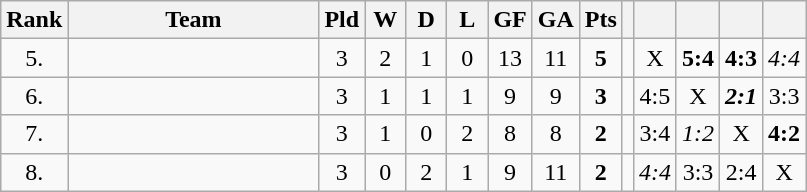<table class="wikitable">
<tr>
<th bgcolor="#efefef">Rank</th>
<th bgcolor="#efefef" width="160">Team</th>
<th bgcolor="#efefef" width="20">Pld</th>
<th bgcolor="#efefef" width="20">W</th>
<th bgcolor="#efefef" width="20">D</th>
<th bgcolor="#efefef" width="20">L</th>
<th bgcolor="#efefef" width="20">GF</th>
<th bgcolor="#efefef" width="20">GA</th>
<th bgcolor="#efefef" width="20">Pts</th>
<th bgcolor="#efefef"></th>
<th bgcolor="#efefef" width="20"></th>
<th bgcolor="#efefef" width="20"></th>
<th bgcolor="#efefef" width="20"></th>
<th bgcolor="#efefef" width="20"></th>
</tr>
<tr align=center>
<td>5.</td>
<td align=left></td>
<td>3</td>
<td>2</td>
<td>1</td>
<td>0</td>
<td>13</td>
<td>11</td>
<td><strong>5</strong></td>
<td></td>
<td>X</td>
<td><strong>5:4</strong></td>
<td><strong>4:3</strong></td>
<td><em>4:4</em></td>
</tr>
<tr align=center>
<td>6.</td>
<td align=left></td>
<td>3</td>
<td>1</td>
<td>1</td>
<td>1</td>
<td>9</td>
<td>9</td>
<td><strong>3</strong></td>
<td></td>
<td>4:5</td>
<td>X</td>
<td><strong><em>2:1</em></strong></td>
<td>3:3</td>
</tr>
<tr align=center>
<td>7.</td>
<td align=left></td>
<td>3</td>
<td>1</td>
<td>0</td>
<td>2</td>
<td>8</td>
<td>8</td>
<td><strong>2</strong></td>
<td></td>
<td>3:4</td>
<td><em>1:2</em></td>
<td>X</td>
<td><strong>4:2</strong></td>
</tr>
<tr align=center>
<td>8.</td>
<td align=left></td>
<td>3</td>
<td>0</td>
<td>2</td>
<td>1</td>
<td>9</td>
<td>11</td>
<td><strong>2</strong></td>
<td></td>
<td><em>4:4</em></td>
<td>3:3</td>
<td>2:4</td>
<td>X</td>
</tr>
</table>
